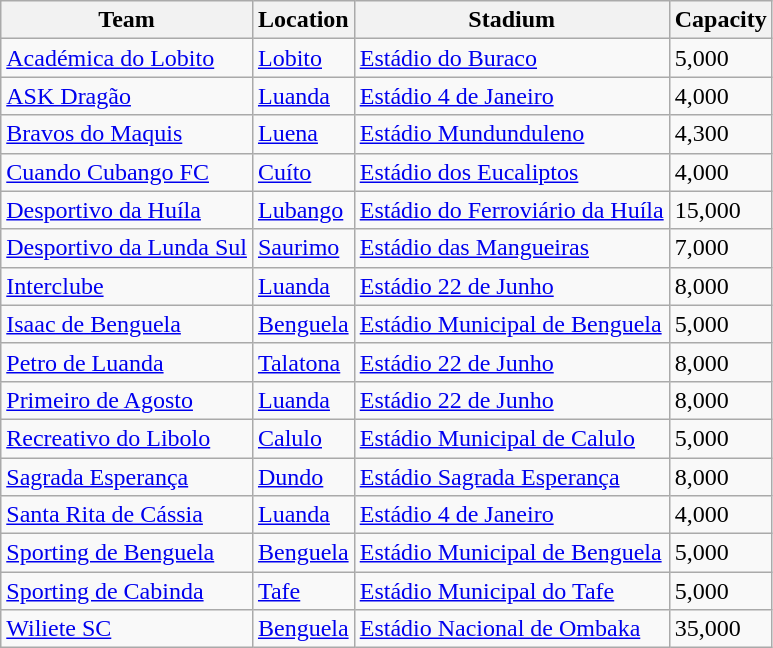<table class="wikitable sortable">
<tr>
<th>Team</th>
<th>Location</th>
<th>Stadium</th>
<th>Capacity</th>
</tr>
<tr>
<td><a href='#'>Académica do Lobito</a></td>
<td><a href='#'>Lobito</a></td>
<td><a href='#'>Estádio do Buraco</a></td>
<td>5,000</td>
</tr>
<tr>
<td><a href='#'>ASK Dragão</a></td>
<td><a href='#'>Luanda</a></td>
<td><a href='#'>Estádio 4 de Janeiro</a></td>
<td>4,000</td>
</tr>
<tr>
<td><a href='#'>Bravos do Maquis</a></td>
<td><a href='#'>Luena</a></td>
<td><a href='#'>Estádio Mundunduleno</a></td>
<td>4,300</td>
</tr>
<tr>
<td><a href='#'>Cuando Cubango FC</a></td>
<td><a href='#'>Cuíto</a></td>
<td><a href='#'>Estádio dos Eucaliptos</a></td>
<td>4,000</td>
</tr>
<tr>
<td><a href='#'>Desportivo da Huíla</a></td>
<td><a href='#'>Lubango</a></td>
<td><a href='#'>Estádio do Ferroviário da Huíla</a></td>
<td>15,000</td>
</tr>
<tr>
<td><a href='#'>Desportivo da Lunda Sul</a></td>
<td><a href='#'>Saurimo</a></td>
<td><a href='#'>Estádio das Mangueiras</a></td>
<td>7,000</td>
</tr>
<tr>
<td><a href='#'>Interclube</a></td>
<td><a href='#'>Luanda</a></td>
<td><a href='#'>Estádio 22 de Junho</a></td>
<td>8,000</td>
</tr>
<tr>
<td><a href='#'>Isaac de Benguela</a></td>
<td><a href='#'>Benguela</a></td>
<td><a href='#'>Estádio Municipal de Benguela</a></td>
<td>5,000</td>
</tr>
<tr>
<td><a href='#'>Petro de Luanda</a></td>
<td><a href='#'>Talatona</a></td>
<td><a href='#'>Estádio 22 de Junho</a></td>
<td>8,000</td>
</tr>
<tr>
<td><a href='#'>Primeiro de Agosto</a></td>
<td><a href='#'>Luanda</a></td>
<td><a href='#'>Estádio 22 de Junho</a></td>
<td>8,000</td>
</tr>
<tr>
<td><a href='#'>Recreativo do Libolo</a></td>
<td><a href='#'>Calulo</a></td>
<td><a href='#'>Estádio Municipal de Calulo</a></td>
<td>5,000</td>
</tr>
<tr>
<td><a href='#'>Sagrada Esperança</a></td>
<td><a href='#'>Dundo</a></td>
<td><a href='#'>Estádio Sagrada Esperança</a></td>
<td>8,000</td>
</tr>
<tr>
<td><a href='#'>Santa Rita de Cássia</a></td>
<td><a href='#'>Luanda</a></td>
<td><a href='#'>Estádio 4 de Janeiro</a></td>
<td>4,000</td>
</tr>
<tr>
<td><a href='#'>Sporting de Benguela</a></td>
<td><a href='#'>Benguela</a></td>
<td><a href='#'>Estádio Municipal de Benguela</a></td>
<td>5,000</td>
</tr>
<tr>
<td><a href='#'>Sporting de Cabinda</a></td>
<td><a href='#'>Tafe</a></td>
<td><a href='#'>Estádio Municipal do Tafe</a></td>
<td>5,000</td>
</tr>
<tr>
<td><a href='#'>Wiliete SC</a></td>
<td><a href='#'>Benguela</a></td>
<td><a href='#'>Estádio Nacional de Ombaka</a></td>
<td>35,000</td>
</tr>
</table>
